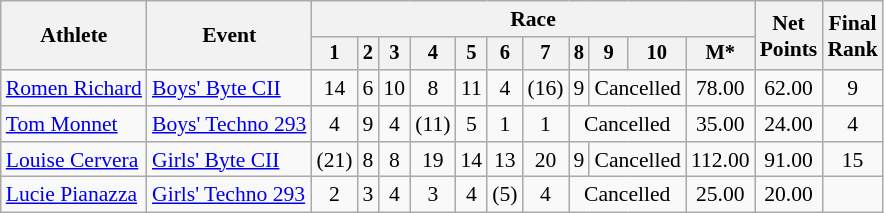<table class="wikitable" style="font-size:90%">
<tr>
<th rowspan="2">Athlete</th>
<th rowspan="2">Event</th>
<th colspan=11>Race</th>
<th rowspan=2>Net<br>Points</th>
<th rowspan=2>Final <br>Rank</th>
</tr>
<tr style="font-size:95%">
<th>1</th>
<th>2</th>
<th>3</th>
<th>4</th>
<th>5</th>
<th>6</th>
<th>7</th>
<th>8</th>
<th>9</th>
<th>10</th>
<th>M*</th>
</tr>
<tr align=center>
<td align=left><a href='#'>Romen Richard</a></td>
<td align=left><a href='#'>Boys' Byte CII</a></td>
<td>14</td>
<td>6</td>
<td>10</td>
<td>8</td>
<td>11</td>
<td>4</td>
<td>(16)</td>
<td>9</td>
<td colspan=2>Cancelled</td>
<td>78.00</td>
<td>62.00</td>
<td>9</td>
</tr>
<tr align=center>
<td align=left><a href='#'>Tom Monnet</a></td>
<td align=left><a href='#'>Boys' Techno 293</a></td>
<td>4</td>
<td>9</td>
<td>4</td>
<td>(11)</td>
<td>5</td>
<td>1</td>
<td>1</td>
<td colspan=3>Cancelled</td>
<td>35.00</td>
<td>24.00</td>
<td>4</td>
</tr>
<tr align=center>
<td align=left><a href='#'>Louise Cervera</a></td>
<td align=left><a href='#'>Girls' Byte CII</a></td>
<td>(21)</td>
<td>8</td>
<td>8</td>
<td>19</td>
<td>14</td>
<td>13</td>
<td>20</td>
<td>9</td>
<td colspan=2>Cancelled</td>
<td>112.00</td>
<td>91.00</td>
<td>15</td>
</tr>
<tr align=center>
<td align=left><a href='#'>Lucie Pianazza</a></td>
<td align=left><a href='#'>Girls' Techno 293</a></td>
<td>2</td>
<td>3</td>
<td>4</td>
<td>3</td>
<td>4</td>
<td>(5)</td>
<td>4</td>
<td colspan=3>Cancelled</td>
<td>25.00</td>
<td>20.00</td>
<td></td>
</tr>
</table>
